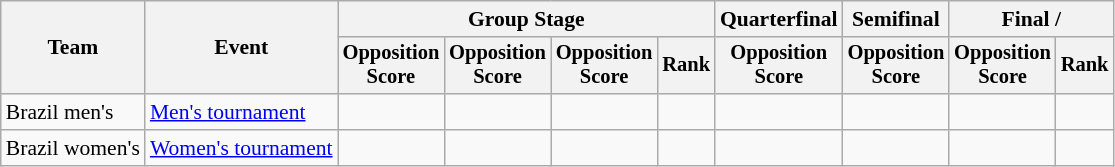<table class="wikitable" style="font-size:90%">
<tr>
<th rowspan=2>Team</th>
<th rowspan=2>Event</th>
<th colspan=4>Group Stage</th>
<th>Quarterfinal</th>
<th>Semifinal</th>
<th colspan=2>Final / </th>
</tr>
<tr style="font-size:95%">
<th>Opposition<br>Score</th>
<th>Opposition<br>Score</th>
<th>Opposition<br>Score</th>
<th>Rank</th>
<th>Opposition<br>Score</th>
<th>Opposition<br>Score</th>
<th>Opposition<br>Score</th>
<th>Rank</th>
</tr>
<tr align=center>
<td align=left>Brazil men's</td>
<td align=left><a href='#'>Men's tournament</a></td>
<td></td>
<td></td>
<td></td>
<td></td>
<td></td>
<td></td>
<td></td>
<td></td>
</tr>
<tr align=center>
<td align=left>Brazil women's</td>
<td align=left><a href='#'>Women's tournament</a></td>
<td></td>
<td></td>
<td></td>
<td></td>
<td></td>
<td></td>
<td></td>
<td></td>
</tr>
</table>
